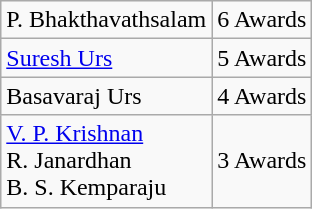<table class="wikitable sortable">
<tr>
<td>P. Bhakthavathsalam</td>
<td>6 Awards</td>
</tr>
<tr>
<td><a href='#'>Suresh Urs</a></td>
<td>5 Awards</td>
</tr>
<tr>
<td>Basavaraj Urs</td>
<td>4 Awards</td>
</tr>
<tr>
<td><a href='#'>V. P. Krishnan</a><br>R. Janardhan<br>B. S. Kemparaju</td>
<td>3 Awards</td>
</tr>
</table>
